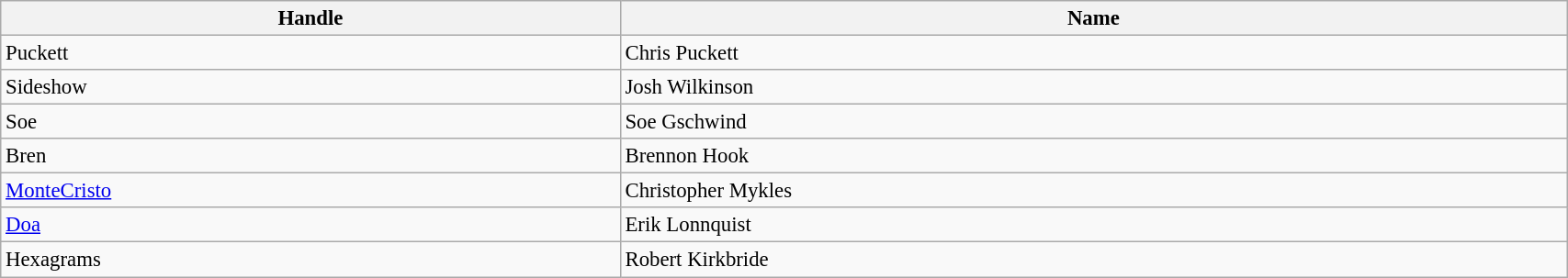<table class="wikitable" style="width:90%; font-size:95%;">
<tr>
<th scope="col">Handle</th>
<th scope="col">Name</th>
</tr>
<tr>
<td>Puckett</td>
<td>Chris Puckett</td>
</tr>
<tr>
<td>Sideshow</td>
<td>Josh Wilkinson</td>
</tr>
<tr>
<td>Soe</td>
<td>Soe Gschwind</td>
</tr>
<tr>
<td>Bren</td>
<td>Brennon Hook</td>
</tr>
<tr>
<td><a href='#'>MonteCristo</a></td>
<td>Christopher Mykles</td>
</tr>
<tr>
<td><a href='#'>Doa</a></td>
<td>Erik Lonnquist</td>
</tr>
<tr>
<td>Hexagrams</td>
<td>Robert Kirkbride</td>
</tr>
</table>
